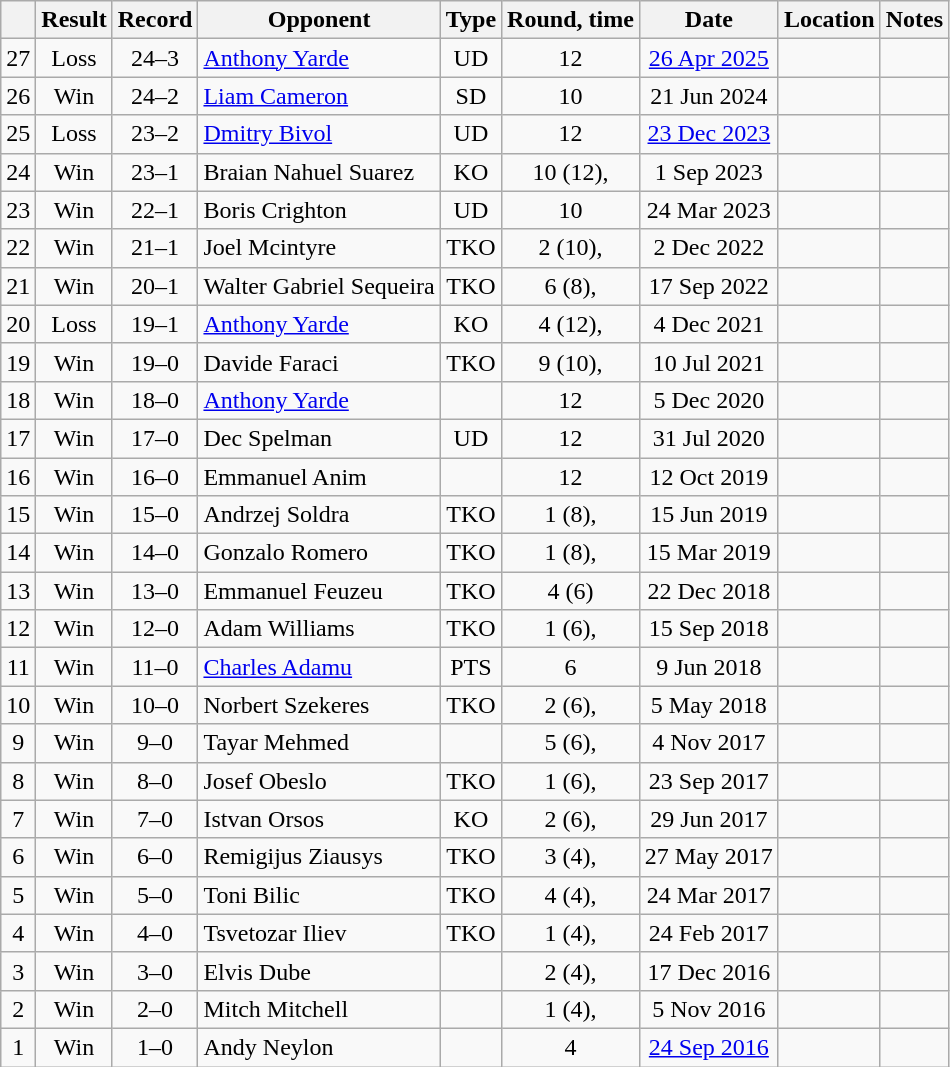<table class="wikitable" style="text-align:center">
<tr>
<th></th>
<th>Result</th>
<th>Record</th>
<th>Opponent</th>
<th>Type</th>
<th>Round, time</th>
<th>Date</th>
<th>Location</th>
<th>Notes</th>
</tr>
<tr>
<td>27</td>
<td>Loss</td>
<td>24–3</td>
<td style="text-align:left;"><a href='#'>Anthony Yarde</a></td>
<td>UD</td>
<td>12</td>
<td><a href='#'>26 Apr 2025</a></td>
<td style="text-align:left;"></td>
<td></td>
</tr>
<tr>
<td>26</td>
<td>Win</td>
<td>24–2</td>
<td style="text-align:left;"><a href='#'>Liam Cameron</a></td>
<td>SD</td>
<td>10</td>
<td>21 Jun 2024</td>
<td style="text-align:left;"></td>
<td style="text-align:left;"></td>
</tr>
<tr>
<td>25</td>
<td>Loss</td>
<td>23–2</td>
<td style="text-align:left;"><a href='#'>Dmitry Bivol</a></td>
<td>UD</td>
<td>12</td>
<td><a href='#'>23 Dec 2023</a></td>
<td style="text-align:left;"></td>
<td style="text-align:left;"></td>
</tr>
<tr>
<td>24</td>
<td>Win</td>
<td>23–1</td>
<td style="text-align:left;">Braian Nahuel Suarez</td>
<td>KO</td>
<td>10 (12), </td>
<td>1 Sep 2023</td>
<td style="text-align:left;"></td>
<td style="text-align:left;"></td>
</tr>
<tr>
<td>23</td>
<td>Win</td>
<td>22–1</td>
<td style="text-align:left;">Boris Crighton</td>
<td>UD</td>
<td>10</td>
<td>24 Mar 2023</td>
<td style="text-align:left;"></td>
<td></td>
</tr>
<tr>
<td>22</td>
<td>Win</td>
<td>21–1</td>
<td style="text-align:left;">Joel Mcintyre</td>
<td>TKO</td>
<td>2 (10), </td>
<td>2 Dec 2022</td>
<td style="text-align:left;"></td>
<td></td>
</tr>
<tr>
<td>21</td>
<td>Win</td>
<td>20–1</td>
<td style="text-align:left;">Walter Gabriel Sequeira</td>
<td>TKO</td>
<td>6 (8), </td>
<td>17 Sep 2022</td>
<td style="text-align:left;"></td>
<td></td>
</tr>
<tr>
<td>20</td>
<td>Loss</td>
<td>19–1</td>
<td style="text-align:left;"><a href='#'>Anthony Yarde</a></td>
<td>KO</td>
<td>4 (12), </td>
<td>4 Dec 2021</td>
<td style="text-align:left;"></td>
<td style="text-align:left;"></td>
</tr>
<tr>
<td>19</td>
<td>Win</td>
<td>19–0</td>
<td style="text-align:left;">Davide Faraci</td>
<td>TKO</td>
<td>9 (10), </td>
<td>10 Jul 2021</td>
<td style="text-align:left;"></td>
<td style="text-align:left;"></td>
</tr>
<tr>
<td>18</td>
<td>Win</td>
<td>18–0</td>
<td style="text-align:left;"><a href='#'>Anthony Yarde</a></td>
<td></td>
<td>12</td>
<td>5 Dec 2020</td>
<td style="text-align:left;"></td>
<td style="text-align:left;"></td>
</tr>
<tr>
<td>17</td>
<td>Win</td>
<td>17–0</td>
<td style="text-align:left;">Dec Spelman</td>
<td>UD</td>
<td>12</td>
<td>31 Jul 2020</td>
<td style="text-align:left;"></td>
<td style="text-align:left;"></td>
</tr>
<tr>
<td>16</td>
<td>Win</td>
<td>16–0</td>
<td style="text-align:left;">Emmanuel Anim</td>
<td></td>
<td>12</td>
<td>12 Oct 2019</td>
<td style="text-align:left;"></td>
<td style="text-align:left;"></td>
</tr>
<tr>
<td>15</td>
<td>Win</td>
<td>15–0</td>
<td style="text-align:left;">Andrzej Soldra</td>
<td>TKO</td>
<td>1 (8), </td>
<td>15 Jun 2019</td>
<td style="text-align:left;"></td>
<td></td>
</tr>
<tr>
<td>14</td>
<td>Win</td>
<td>14–0</td>
<td style="text-align:left;">Gonzalo Romero</td>
<td>TKO</td>
<td>1 (8), </td>
<td>15 Mar 2019</td>
<td style="text-align:left;"></td>
<td></td>
</tr>
<tr>
<td>13</td>
<td>Win</td>
<td>13–0</td>
<td style="text-align:left;">Emmanuel Feuzeu</td>
<td>TKO</td>
<td>4 (6)</td>
<td>22 Dec 2018</td>
<td style="text-align:left;"></td>
<td></td>
</tr>
<tr>
<td>12</td>
<td>Win</td>
<td>12–0</td>
<td style="text-align:left;">Adam Williams</td>
<td>TKO</td>
<td>1 (6), </td>
<td>15 Sep 2018</td>
<td style="text-align:left;"></td>
<td></td>
</tr>
<tr>
<td>11</td>
<td>Win</td>
<td>11–0</td>
<td style="text-align:left;"><a href='#'>Charles Adamu</a></td>
<td>PTS</td>
<td>6</td>
<td>9 Jun 2018</td>
<td style="text-align:left;"></td>
<td></td>
</tr>
<tr>
<td>10</td>
<td>Win</td>
<td>10–0</td>
<td style="text-align:left;">Norbert Szekeres</td>
<td>TKO</td>
<td>2 (6), </td>
<td>5 May 2018</td>
<td style="text-align:left;"></td>
<td></td>
</tr>
<tr>
<td>9</td>
<td>Win</td>
<td>9–0</td>
<td style="text-align:left;">Tayar Mehmed</td>
<td></td>
<td>5 (6), </td>
<td>4 Nov 2017</td>
<td style="text-align:left;"></td>
<td style="text-align:left;"></td>
</tr>
<tr>
<td>8</td>
<td>Win</td>
<td>8–0</td>
<td style="text-align:left;">Josef Obeslo</td>
<td>TKO</td>
<td>1 (6), </td>
<td>23 Sep 2017</td>
<td style="text-align:left;"></td>
<td></td>
</tr>
<tr>
<td>7</td>
<td>Win</td>
<td>7–0</td>
<td style="text-align:left;">Istvan Orsos</td>
<td>KO</td>
<td>2 (6), </td>
<td>29 Jun 2017</td>
<td style="text-align:left;"></td>
<td></td>
</tr>
<tr>
<td>6</td>
<td>Win</td>
<td>6–0</td>
<td style="text-align:left;">Remigijus Ziausys</td>
<td>TKO</td>
<td>3 (4), </td>
<td>27 May 2017</td>
<td style="text-align:left;"></td>
<td></td>
</tr>
<tr>
<td>5</td>
<td>Win</td>
<td>5–0</td>
<td style="text-align:left;">Toni Bilic</td>
<td>TKO</td>
<td>4 (4), </td>
<td>24 Mar 2017</td>
<td style="text-align:left;"></td>
<td></td>
</tr>
<tr>
<td>4</td>
<td>Win</td>
<td>4–0</td>
<td style="text-align:left;">Tsvetozar Iliev</td>
<td>TKO</td>
<td>1 (4), </td>
<td>24 Feb 2017</td>
<td style="text-align:left;"></td>
<td></td>
</tr>
<tr>
<td>3</td>
<td>Win</td>
<td>3–0</td>
<td style="text-align:left;">Elvis Dube</td>
<td></td>
<td>2 (4), </td>
<td>17 Dec 2016</td>
<td style="text-align:left;"></td>
<td></td>
</tr>
<tr>
<td>2</td>
<td>Win</td>
<td>2–0</td>
<td style="text-align:left;">Mitch Mitchell</td>
<td></td>
<td>1 (4), </td>
<td>5 Nov 2016</td>
<td style="text-align:left;"></td>
<td></td>
</tr>
<tr>
<td>1</td>
<td>Win</td>
<td>1–0</td>
<td style="text-align:left;">Andy Neylon</td>
<td></td>
<td>4</td>
<td><a href='#'>24 Sep 2016</a></td>
<td style="text-align:left;"></td>
<td></td>
</tr>
</table>
